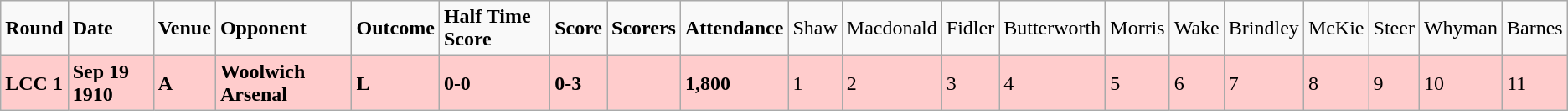<table class="wikitable">
<tr>
<td><strong>Round</strong></td>
<td><strong>Date</strong></td>
<td><strong>Venue</strong></td>
<td><strong>Opponent</strong></td>
<td><strong>Outcome</strong></td>
<td><strong>Half Time Score</strong></td>
<td><strong>Score</strong></td>
<td><strong>Scorers</strong></td>
<td><strong>Attendance</strong></td>
<td>Shaw</td>
<td>Macdonald</td>
<td>Fidler</td>
<td>Butterworth</td>
<td>Morris</td>
<td>Wake</td>
<td>Brindley</td>
<td>McKie</td>
<td>Steer</td>
<td>Whyman</td>
<td>Barnes</td>
</tr>
<tr bgcolor="#FFCCCC">
<td><strong>LCC 1</strong></td>
<td><strong>Sep 19 1910</strong></td>
<td><strong>A</strong></td>
<td><strong>Woolwich Arsenal</strong></td>
<td><strong>L</strong></td>
<td><strong>0-0</strong></td>
<td><strong>0-3</strong></td>
<td></td>
<td><strong>1,800</strong></td>
<td>1</td>
<td>2</td>
<td>3</td>
<td>4</td>
<td>5</td>
<td>6</td>
<td>7</td>
<td>8</td>
<td>9</td>
<td>10</td>
<td>11</td>
</tr>
</table>
